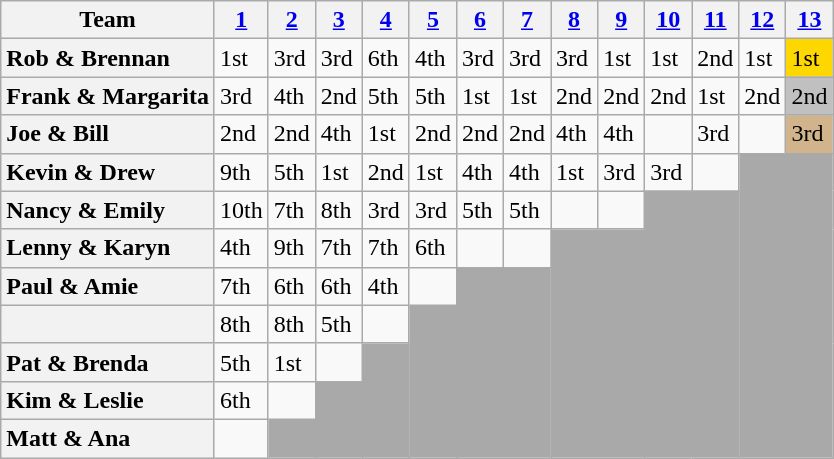<table class="wikitable sortable" style="text-align:left;">
<tr>
<th scope="col" class="unsortable">Team</th>
<th scope="col"><a href='#'>1</a></th>
<th scope="col"><a href='#'>2</a></th>
<th scope="col"><a href='#'>3</a></th>
<th scope="col"><a href='#'>4</a></th>
<th scope="col"><a href='#'>5</a></th>
<th scope="col"><a href='#'>6</a></th>
<th scope="col"><a href='#'>7</a></th>
<th scope="col"><a href='#'>8</a></th>
<th scope="col"><a href='#'>9</a></th>
<th scope="col"><a href='#'>10</a></th>
<th scope="col"><a href='#'>11</a></th>
<th scope="col"><a href='#'>12</a></th>
<th scope="col"><a href='#'>13</a></th>
</tr>
<tr>
<th scope="row" style="text-align:left">Rob & Brennan</th>
<td>1st</td>
<td>3rd</td>
<td>3rd</td>
<td>6th</td>
<td>4th</td>
<td>3rd</td>
<td>3rd</td>
<td>3rd</td>
<td>1st</td>
<td>1st</td>
<td>2nd</td>
<td>1st</td>
<td bgcolor="gold">1st</td>
</tr>
<tr>
<th scope="row" style="text-align:left">Frank & Margarita</th>
<td>3rd</td>
<td>4th</td>
<td>2nd</td>
<td>5th</td>
<td>5th</td>
<td>1st</td>
<td>1st</td>
<td>2nd</td>
<td>2nd</td>
<td>2nd</td>
<td>1st</td>
<td>2nd</td>
<td bgcolor="silver">2nd</td>
</tr>
<tr>
<th scope="row" style="text-align:left">Joe & Bill</th>
<td>2nd</td>
<td>2nd</td>
<td>4th</td>
<td>1st</td>
<td>2nd</td>
<td>2nd</td>
<td>2nd</td>
<td>4th</td>
<td>4th</td>
<td></td>
<td>3rd</td>
<td></td>
<td bgcolor="tan">3rd</td>
</tr>
<tr>
<th scope="row" style="text-align:left">Kevin & Drew</th>
<td>9th</td>
<td>5th</td>
<td>1st</td>
<td>2nd</td>
<td>1st</td>
<td>4th</td>
<td>4th</td>
<td>1st</td>
<td>3rd</td>
<td>3rd</td>
<td></td>
<td colspan="2" rowspan="8" style="background:darkgrey"></td>
</tr>
<tr>
<th scope="row" style="text-align:left">Nancy & Emily</th>
<td>10th</td>
<td>7th</td>
<td>8th</td>
<td>3rd</td>
<td>3rd</td>
<td>5th</td>
<td>5th</td>
<td></td>
<td></td>
<td colspan="2" rowspan="7" style="background:darkgrey"></td>
</tr>
<tr>
<th scope="row" style="text-align:left">Lenny & Karyn</th>
<td>4th</td>
<td>9th</td>
<td>7th</td>
<td>7th</td>
<td>6th</td>
<td></td>
<td></td>
<td colspan="2" rowspan="6" style="background:darkgrey"></td>
</tr>
<tr>
<th scope="row" style="text-align:left">Paul & Amie</th>
<td>7th</td>
<td>6th</td>
<td>6th</td>
<td>4th</td>
<td></td>
<td colspan="2" rowspan="5" style="background:darkgrey"></td>
</tr>
<tr>
<th scope="row" style="text-align:left"></th>
<td>8th</td>
<td>8th</td>
<td>5th</td>
<td></td>
<td rowspan="4" style="background:darkgrey"></td>
</tr>
<tr>
<th scope="row" style="text-align:left">Pat & Brenda</th>
<td>5th</td>
<td>1st</td>
<td></td>
<td rowspan="3" style="background:darkgrey"></td>
</tr>
<tr>
<th scope="row" style="text-align:left">Kim & Leslie</th>
<td>6th</td>
<td></td>
<td rowspan="2" style="background:darkgrey"></td>
</tr>
<tr>
<th scope="row" style="text-align:left">Matt & Ana</th>
<td></td>
<td style="background:darkgrey"></td>
</tr>
</table>
